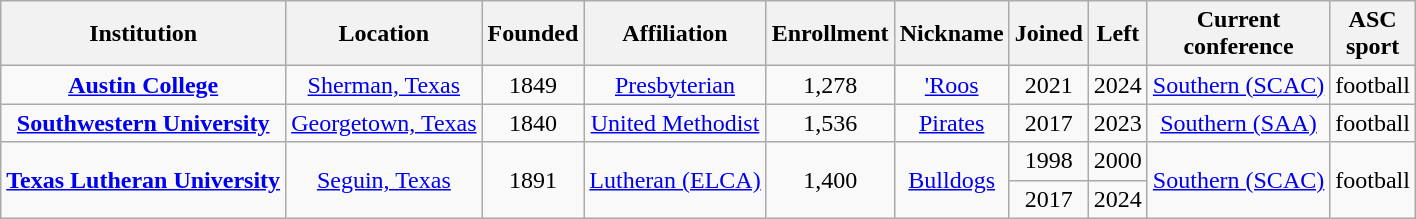<table class="wikitable sortable" style="text-align:center;">
<tr>
<th>Institution</th>
<th>Location</th>
<th>Founded</th>
<th>Affiliation</th>
<th>Enrollment</th>
<th>Nickname</th>
<th>Joined</th>
<th>Left</th>
<th>Current<br>conference</th>
<th>ASC<br>sport</th>
</tr>
<tr>
<td><strong><a href='#'>Austin College</a></strong></td>
<td><a href='#'>Sherman, Texas</a></td>
<td>1849</td>
<td><a href='#'>Presbyterian</a></td>
<td>1,278</td>
<td><a href='#'>'Roos</a></td>
<td>2021</td>
<td>2024</td>
<td><a href='#'>Southern (SCAC)</a></td>
<td>football</td>
</tr>
<tr>
<td><strong><a href='#'>Southwestern University</a></strong></td>
<td><a href='#'>Georgetown, Texas</a></td>
<td>1840</td>
<td><a href='#'>United Methodist</a></td>
<td>1,536</td>
<td><a href='#'>Pirates</a></td>
<td>2017</td>
<td>2023</td>
<td><a href='#'>Southern (SAA)</a></td>
<td>football</td>
</tr>
<tr>
<td rowspan=2><strong><a href='#'>Texas Lutheran University</a></strong></td>
<td rowspan=2><a href='#'>Seguin, Texas</a></td>
<td rowspan=2>1891</td>
<td rowspan=2><a href='#'>Lutheran (ELCA)</a></td>
<td rowspan=2>1,400</td>
<td rowspan=2><a href='#'>Bulldogs</a></td>
<td>1998</td>
<td>2000</td>
<td rowspan=2><a href='#'>Southern (SCAC)</a></td>
<td rowspan=2>football</td>
</tr>
<tr>
<td>2017</td>
<td>2024</td>
</tr>
</table>
